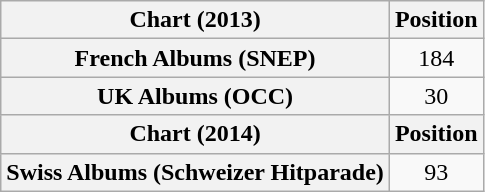<table class="wikitable plainrowheaders" style="text-align:center">
<tr>
<th scope="col">Chart (2013)</th>
<th scope="col">Position</th>
</tr>
<tr>
<th scope="row">French Albums (SNEP)</th>
<td>184</td>
</tr>
<tr>
<th scope="row">UK Albums (OCC)</th>
<td>30</td>
</tr>
<tr>
<th scope="col">Chart (2014)</th>
<th scope="col">Position</th>
</tr>
<tr>
<th scope="row">Swiss Albums (Schweizer Hitparade)</th>
<td>93</td>
</tr>
</table>
